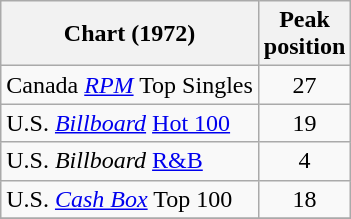<table class="wikitable sortable">
<tr>
<th align="left">Chart (1972)</th>
<th align="left">Peak<br>position</th>
</tr>
<tr>
<td>Canada <em><a href='#'>RPM</a></em> Top Singles</td>
<td style="text-align:center;">27</td>
</tr>
<tr>
<td>U.S. <em><a href='#'>Billboard</a></em> <a href='#'>Hot 100</a></td>
<td style="text-align:center;">19</td>
</tr>
<tr>
<td>U.S. <em>Billboard</em> <a href='#'>R&B</a></td>
<td style="text-align:center;">4</td>
</tr>
<tr>
<td>U.S. <em><a href='#'>Cash Box</a></em> Top 100</td>
<td style="text-align:center;">18</td>
</tr>
<tr>
</tr>
</table>
